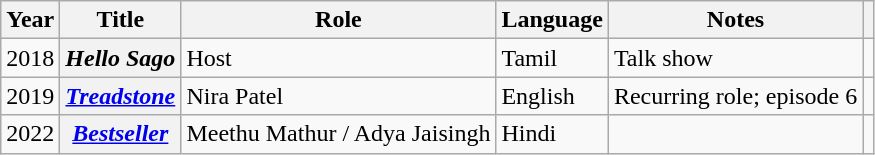<table class="wikitable plainrowheaders sortable" style="margin-right: 0;">
<tr>
<th scope="col">Year</th>
<th scope="col">Title</th>
<th scope="col">Role</th>
<th scope="col">Language</th>
<th class="unsortable" scope="col">Notes</th>
<th class="unsortable" scope="col"></th>
</tr>
<tr>
<td>2018</td>
<th scope="row"><em>Hello Sago</em></th>
<td>Host</td>
<td>Tamil</td>
<td>Talk show</td>
<td style="text-align:center;"></td>
</tr>
<tr>
<td>2019</td>
<th scope="row"><em><a href='#'>Treadstone</a></em></th>
<td>Nira Patel</td>
<td>English</td>
<td>Recurring role; episode 6</td>
<td style="text-align:center;"></td>
</tr>
<tr>
<td>2022</td>
<th scope="row"><em><a href='#'>Bestseller</a></em></th>
<td>Meethu Mathur / Adya Jaisingh</td>
<td>Hindi</td>
<td></td>
<td style="text-align:center;"></td>
</tr>
</table>
